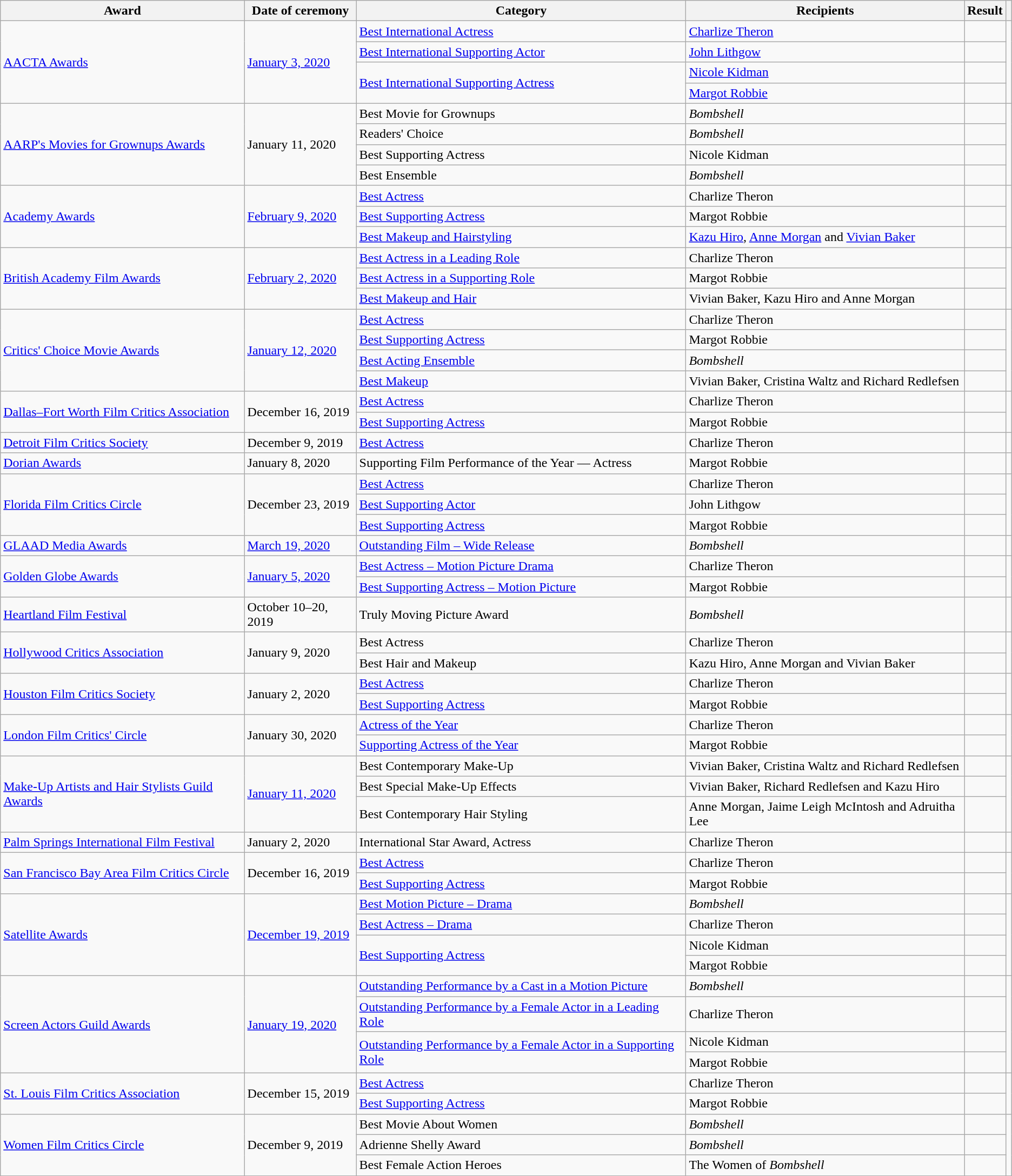<table class="wikitable sortable plainrowheaders">
<tr>
<th scope="col">Award</th>
<th scope="col">Date of ceremony</th>
<th scope="col">Category</th>
<th scope="col">Recipients</th>
<th scope="col">Result</th>
<th scope="col" class="unsortable"></th>
</tr>
<tr>
<td rowspan="4"><a href='#'>AACTA Awards</a></td>
<td rowspan="4"><a href='#'>January 3, 2020</a></td>
<td><a href='#'>Best International Actress</a></td>
<td><a href='#'>Charlize Theron</a></td>
<td></td>
<td rowspan="4" style="text-align:center;"></td>
</tr>
<tr>
<td><a href='#'>Best International Supporting Actor</a></td>
<td><a href='#'>John Lithgow</a></td>
<td></td>
</tr>
<tr>
<td rowspan="2"><a href='#'>Best International Supporting Actress</a></td>
<td><a href='#'>Nicole Kidman</a></td>
<td></td>
</tr>
<tr>
<td><a href='#'>Margot Robbie</a></td>
<td></td>
</tr>
<tr>
<td rowspan="4"><a href='#'>AARP's Movies for Grownups Awards</a></td>
<td rowspan="4">January 11, 2020</td>
<td>Best Movie for Grownups</td>
<td><em>Bombshell</em></td>
<td></td>
<td rowspan="4" style="text-align:center;"><br></td>
</tr>
<tr>
<td>Readers' Choice</td>
<td><em>Bombshell</em></td>
<td></td>
</tr>
<tr>
<td>Best Supporting Actress</td>
<td>Nicole Kidman</td>
<td></td>
</tr>
<tr>
<td>Best Ensemble</td>
<td><em>Bombshell</em></td>
<td></td>
</tr>
<tr>
<td rowspan="3"><a href='#'>Academy Awards</a></td>
<td rowspan="3"><a href='#'>February 9, 2020</a></td>
<td><a href='#'>Best Actress</a></td>
<td>Charlize Theron</td>
<td></td>
<td rowspan="3" style="text-align:center;"></td>
</tr>
<tr>
<td><a href='#'>Best Supporting Actress</a></td>
<td>Margot Robbie</td>
<td></td>
</tr>
<tr>
<td><a href='#'>Best Makeup and Hairstyling</a></td>
<td><a href='#'>Kazu Hiro</a>, <a href='#'>Anne Morgan</a> and <a href='#'>Vivian Baker</a></td>
<td></td>
</tr>
<tr>
<td rowspan="3"><a href='#'>British Academy Film Awards</a></td>
<td rowspan="3"><a href='#'>February 2, 2020</a></td>
<td><a href='#'>Best Actress in a Leading Role</a></td>
<td>Charlize Theron</td>
<td></td>
<td rowspan="3" style="text-align:center;"></td>
</tr>
<tr>
<td><a href='#'>Best Actress in a Supporting Role</a></td>
<td>Margot Robbie</td>
<td></td>
</tr>
<tr>
<td><a href='#'>Best Makeup and Hair</a></td>
<td>Vivian Baker, Kazu Hiro and Anne Morgan</td>
<td></td>
</tr>
<tr>
<td rowspan="4"><a href='#'>Critics' Choice Movie Awards</a></td>
<td rowspan="4"><a href='#'>January 12, 2020</a></td>
<td><a href='#'>Best Actress</a></td>
<td>Charlize Theron</td>
<td></td>
<td rowspan="4" style="text-align:center;"></td>
</tr>
<tr>
<td><a href='#'>Best Supporting Actress</a></td>
<td>Margot Robbie</td>
<td></td>
</tr>
<tr>
<td><a href='#'>Best Acting Ensemble</a></td>
<td><em>Bombshell</em></td>
<td></td>
</tr>
<tr>
<td><a href='#'>Best Makeup</a></td>
<td>Vivian Baker, Cristina Waltz and Richard Redlefsen</td>
<td></td>
</tr>
<tr>
<td rowspan="2"><a href='#'>Dallas–Fort Worth Film Critics Association</a></td>
<td rowspan="2">December 16, 2019</td>
<td><a href='#'>Best Actress</a></td>
<td>Charlize Theron</td>
<td></td>
<td rowspan="2" style="text-align:center;"></td>
</tr>
<tr>
<td><a href='#'>Best Supporting Actress</a></td>
<td>Margot Robbie</td>
<td></td>
</tr>
<tr>
<td><a href='#'>Detroit Film Critics Society</a></td>
<td>December 9, 2019</td>
<td><a href='#'>Best Actress</a></td>
<td>Charlize Theron</td>
<td></td>
<td style="text-align:center;"></td>
</tr>
<tr>
<td><a href='#'>Dorian Awards</a></td>
<td>January 8, 2020</td>
<td>Supporting Film Performance of the Year — Actress</td>
<td>Margot Robbie</td>
<td></td>
<td style="text-align:center;"><br></td>
</tr>
<tr>
<td rowspan="3"><a href='#'>Florida Film Critics Circle</a></td>
<td rowspan="3">December 23, 2019</td>
<td><a href='#'>Best Actress</a></td>
<td>Charlize Theron</td>
<td></td>
<td rowspan="3" style="text-align:center;"></td>
</tr>
<tr>
<td><a href='#'>Best Supporting Actor</a></td>
<td>John Lithgow</td>
<td></td>
</tr>
<tr>
<td><a href='#'>Best Supporting Actress</a></td>
<td>Margot Robbie</td>
<td></td>
</tr>
<tr>
<td><a href='#'>GLAAD Media Awards</a></td>
<td><a href='#'>March 19, 2020</a></td>
<td><a href='#'>Outstanding Film – Wide Release</a></td>
<td><em>Bombshell</em></td>
<td></td>
<td style="text-align:center;"></td>
</tr>
<tr>
<td rowspan="2"><a href='#'>Golden Globe Awards</a></td>
<td rowspan="2"><a href='#'>January 5, 2020</a></td>
<td><a href='#'>Best Actress – Motion Picture Drama</a></td>
<td>Charlize Theron</td>
<td></td>
<td rowspan="2" style="text-align:center;"><br></td>
</tr>
<tr>
<td><a href='#'>Best Supporting Actress – Motion Picture</a></td>
<td>Margot Robbie</td>
<td></td>
</tr>
<tr>
<td><a href='#'>Heartland Film Festival</a></td>
<td>October 10–20, 2019</td>
<td>Truly Moving Picture Award</td>
<td><em>Bombshell</em></td>
<td></td>
<td style="text-align:center;"></td>
</tr>
<tr>
<td rowspan="2"><a href='#'>Hollywood Critics Association</a></td>
<td rowspan="2">January 9, 2020</td>
<td>Best Actress</td>
<td>Charlize Theron</td>
<td></td>
<td rowspan="2" style="text-align:center;"><br></td>
</tr>
<tr>
<td>Best Hair and Makeup</td>
<td>Kazu Hiro, Anne Morgan and Vivian Baker</td>
<td></td>
</tr>
<tr>
<td rowspan="2"><a href='#'>Houston Film Critics Society</a></td>
<td rowspan="2">January 2, 2020</td>
<td><a href='#'>Best Actress</a></td>
<td>Charlize Theron</td>
<td></td>
<td rowspan="2" style="text-align:center;"></td>
</tr>
<tr>
<td><a href='#'>Best Supporting Actress</a></td>
<td>Margot Robbie</td>
<td></td>
</tr>
<tr>
<td rowspan="2"><a href='#'>London Film Critics' Circle</a></td>
<td rowspan="2">January 30, 2020</td>
<td><a href='#'>Actress of the Year</a></td>
<td>Charlize Theron</td>
<td></td>
<td rowspan="2" style="text-align:center;"></td>
</tr>
<tr>
<td><a href='#'>Supporting Actress of the Year</a></td>
<td>Margot Robbie</td>
<td></td>
</tr>
<tr>
<td rowspan="3"><a href='#'>Make-Up Artists and Hair Stylists Guild Awards</a></td>
<td rowspan="3"><a href='#'>January 11, 2020</a></td>
<td>Best Contemporary Make-Up</td>
<td>Vivian Baker, Cristina Waltz and Richard Redlefsen</td>
<td></td>
<td rowspan="3" style="text-align:center;"></td>
</tr>
<tr>
<td>Best Special Make-Up Effects</td>
<td>Vivian Baker, Richard Redlefsen and Kazu Hiro</td>
<td></td>
</tr>
<tr>
<td>Best Contemporary Hair Styling</td>
<td>Anne Morgan, Jaime Leigh McIntosh and Adruitha Lee</td>
<td></td>
</tr>
<tr>
<td><a href='#'>Palm Springs International Film Festival</a></td>
<td>January 2, 2020</td>
<td>International Star Award, Actress</td>
<td>Charlize Theron</td>
<td></td>
<td style="text-align:center;"></td>
</tr>
<tr>
<td rowspan="2"><a href='#'>San Francisco Bay Area Film Critics Circle</a></td>
<td rowspan="2">December 16, 2019</td>
<td><a href='#'>Best Actress</a></td>
<td>Charlize Theron</td>
<td></td>
<td rowspan="2" style="text-align:center;"></td>
</tr>
<tr>
<td><a href='#'>Best Supporting Actress</a></td>
<td>Margot Robbie</td>
<td></td>
</tr>
<tr>
<td rowspan="4"><a href='#'>Satellite Awards</a></td>
<td rowspan="4"><a href='#'>December 19, 2019</a></td>
<td><a href='#'>Best Motion Picture – Drama</a></td>
<td><em>Bombshell</em></td>
<td></td>
<td rowspan="4" style="text-align:center;"></td>
</tr>
<tr>
<td><a href='#'>Best Actress – Drama</a></td>
<td>Charlize Theron</td>
<td></td>
</tr>
<tr>
<td rowspan="2"><a href='#'>Best Supporting Actress</a></td>
<td>Nicole Kidman</td>
<td></td>
</tr>
<tr>
<td>Margot Robbie</td>
<td></td>
</tr>
<tr>
<td rowspan="4"><a href='#'>Screen Actors Guild Awards</a></td>
<td rowspan="4"><a href='#'>January 19, 2020</a></td>
<td><a href='#'>Outstanding Performance by a Cast in a Motion Picture</a></td>
<td><em>Bombshell</em></td>
<td></td>
<td rowspan="4" style="text-align:center;"></td>
</tr>
<tr>
<td><a href='#'>Outstanding Performance by a Female Actor in a Leading Role</a></td>
<td>Charlize Theron</td>
<td></td>
</tr>
<tr>
<td rowspan="2"><a href='#'>Outstanding Performance by a Female Actor in a Supporting Role</a></td>
<td>Nicole Kidman</td>
<td></td>
</tr>
<tr>
<td>Margot Robbie</td>
<td></td>
</tr>
<tr>
<td rowspan="2"><a href='#'>St. Louis Film Critics Association</a></td>
<td rowspan="2">December 15, 2019</td>
<td><a href='#'>Best Actress</a></td>
<td>Charlize Theron</td>
<td></td>
<td rowspan="2" style="text-align:center;"></td>
</tr>
<tr>
<td><a href='#'>Best Supporting Actress</a></td>
<td>Margot Robbie</td>
<td></td>
</tr>
<tr>
<td rowspan="3"><a href='#'>Women Film Critics Circle</a></td>
<td rowspan="3">December 9, 2019</td>
<td>Best Movie About Women</td>
<td><em>Bombshell</em></td>
<td></td>
<td rowspan="3" style="text-align:center;"></td>
</tr>
<tr>
<td>Adrienne Shelly Award</td>
<td><em>Bombshell</em></td>
<td></td>
</tr>
<tr>
<td>Best Female Action Heroes</td>
<td>The Women of <em>Bombshell</em></td>
<td></td>
</tr>
<tr>
</tr>
</table>
